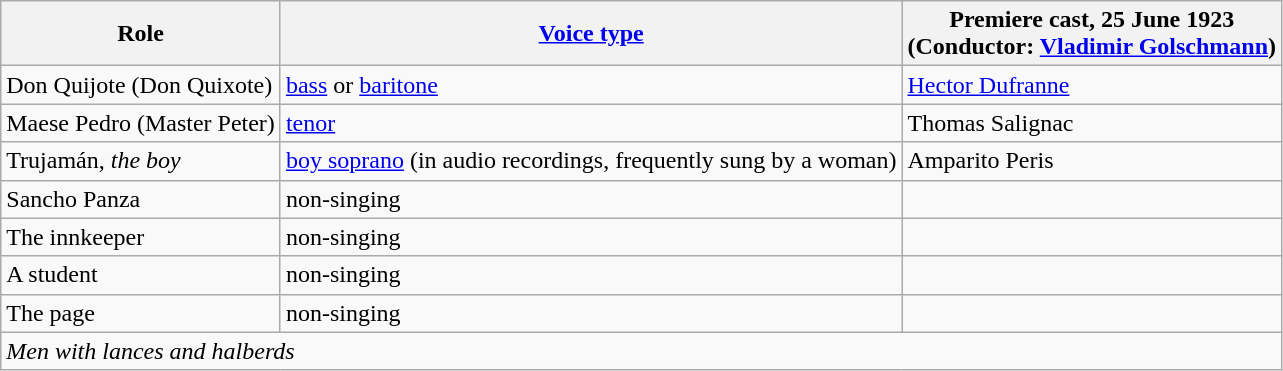<table class="wikitable">
<tr>
<th>Role</th>
<th><a href='#'>Voice type</a></th>
<th>Premiere cast, 25 June 1923<br>(Conductor: <a href='#'>Vladimir Golschmann</a>)</th>
</tr>
<tr>
<td>Don Quijote (Don Quixote)</td>
<td><a href='#'>bass</a> or <a href='#'>baritone</a></td>
<td><a href='#'>Hector Dufranne</a></td>
</tr>
<tr>
<td>Maese Pedro (Master Peter)</td>
<td><a href='#'>tenor</a></td>
<td>Thomas Salignac</td>
</tr>
<tr>
<td>Trujamán, <em>the boy</em></td>
<td><a href='#'>boy soprano</a> (in audio recordings, frequently sung by a woman)</td>
<td>Amparito Peris</td>
</tr>
<tr>
<td>Sancho Panza</td>
<td>non-singing</td>
<td></td>
</tr>
<tr>
<td>The innkeeper</td>
<td>non-singing</td>
<td></td>
</tr>
<tr>
<td>A student</td>
<td>non-singing</td>
<td></td>
</tr>
<tr>
<td>The page</td>
<td>non-singing</td>
<td></td>
</tr>
<tr>
<td colspan="3"><em>Men with lances and halberds</em></td>
</tr>
</table>
